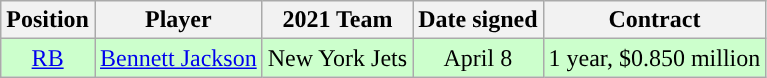<table class="wikitable" style="text-align:center">
<tr>
<th>Position</th>
<th>Player</th>
<th>2021 Team</th>
<th>Date signed</th>
<th>Contract</th>
</tr>
<tr style="background:#cfc;">
<td><a href='#'>RB</a></td>
<td><a href='#'>Bennett Jackson</a></td>
<td>New York Jets</td>
<td>April 8</td>
<td>1 year, $0.850 million</td>
</tr>
</table>
